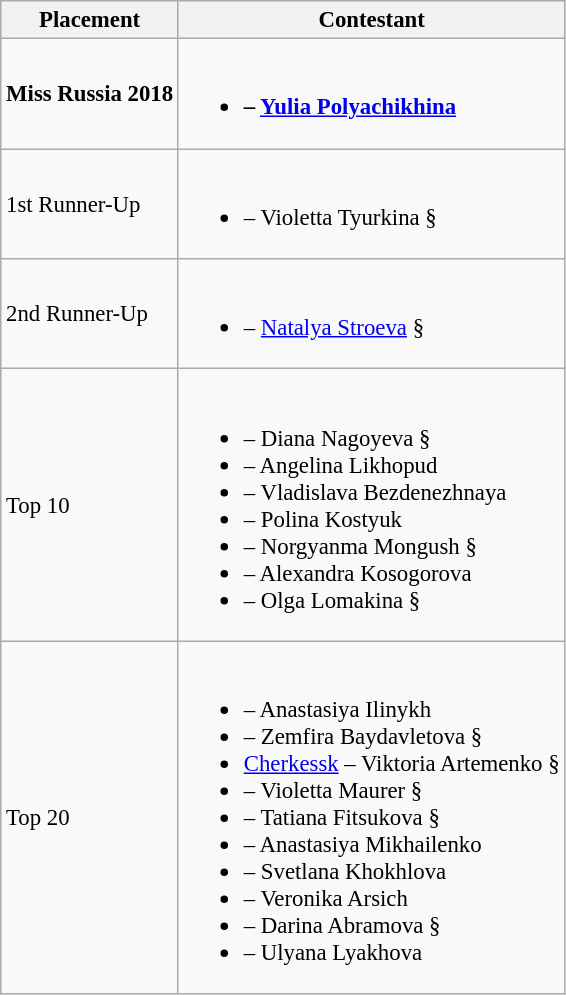<table class="wikitable sortable" style="font-size:95%;">
<tr>
<th>Placement</th>
<th>Contestant</th>
</tr>
<tr>
<td><strong>Miss Russia 2018</strong></td>
<td><br><ul><li><strong> – <a href='#'>Yulia Polyachikhina</a></strong></li></ul></td>
</tr>
<tr>
<td>1st Runner-Up</td>
<td><br><ul><li> – Violetta Tyurkina §</li></ul></td>
</tr>
<tr>
<td>2nd Runner-Up</td>
<td><br><ul><li> – <a href='#'>Natalya Stroeva</a> §</li></ul></td>
</tr>
<tr>
<td>Top 10</td>
<td><br><ul><li> – Diana Nagoyeva §</li><li> – Angelina Likhopud</li><li> – Vladislava Bezdenezhnaya</li><li> – Polina Kostyuk</li><li> – Norgyanma Mongush §</li><li> – Alexandra Kosogorova</li><li> – Olga Lomakina §</li></ul></td>
</tr>
<tr>
<td>Top 20</td>
<td><br><ul><li> – Anastasiya Ilinykh</li><li> – Zemfira Baydavletova §</li><li><a href='#'>Cherkessk</a> – Viktoria Artemenko §</li><li> – Violetta Maurer §</li><li> – Tatiana Fitsukova §</li><li> – Anastasiya Mikhailenko</li><li> – Svetlana Khokhlova</li><li> – Veronika Arsich</li><li> – Darina Abramova §</li><li> – Ulyana Lyakhova</li></ul></td>
</tr>
</table>
